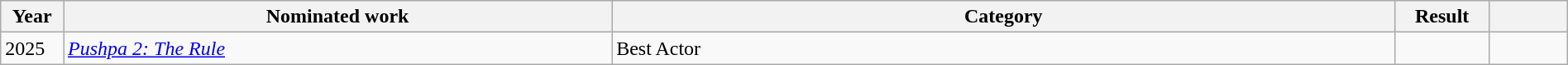<table class="wikitable" style="width:100%;">
<tr>
<th scope="col" style="width:4%;">Year</th>
<th scope="col" style="width:35%;">Nominated work</th>
<th scope="col" style="width:50%;">Category</th>
<th scope="col" style="width:6%;">Result</th>
<th scope="col" style="width:5%;"></th>
</tr>
<tr>
<td>2025</td>
<td><em><a href='#'>Pushpa 2: The Rule</a></em></td>
<td>Best Actor</td>
<td></td>
<td></td>
</tr>
</table>
